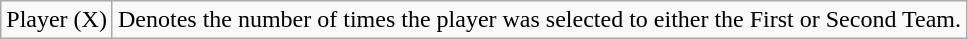<table class="wikitable">
<tr>
<td>Player (X)</td>
<td>Denotes the number of times the player was selected to either the First or Second Team.</td>
</tr>
</table>
